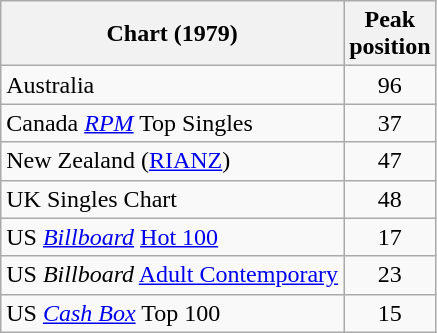<table class="wikitable sortable">
<tr>
<th>Chart (1979)</th>
<th>Peak<br>position</th>
</tr>
<tr>
<td>Australia</td>
<td style="text-align:center;">96</td>
</tr>
<tr>
<td>Canada <em><a href='#'>RPM</a></em> Top Singles</td>
<td style="text-align:center;">37</td>
</tr>
<tr>
<td>New Zealand (<a href='#'>RIANZ</a>)</td>
<td style="text-align:center;">47</td>
</tr>
<tr>
<td>UK Singles Chart</td>
<td style="text-align:center;">48</td>
</tr>
<tr>
<td>US <em><a href='#'>Billboard</a></em> <a href='#'>Hot 100</a></td>
<td style="text-align:center;">17</td>
</tr>
<tr>
<td>US <em>Billboard</em> <a href='#'>Adult Contemporary</a></td>
<td style="text-align:center;">23</td>
</tr>
<tr>
<td>US <a href='#'><em>Cash Box</em></a> Top 100</td>
<td align="center">15</td>
</tr>
</table>
